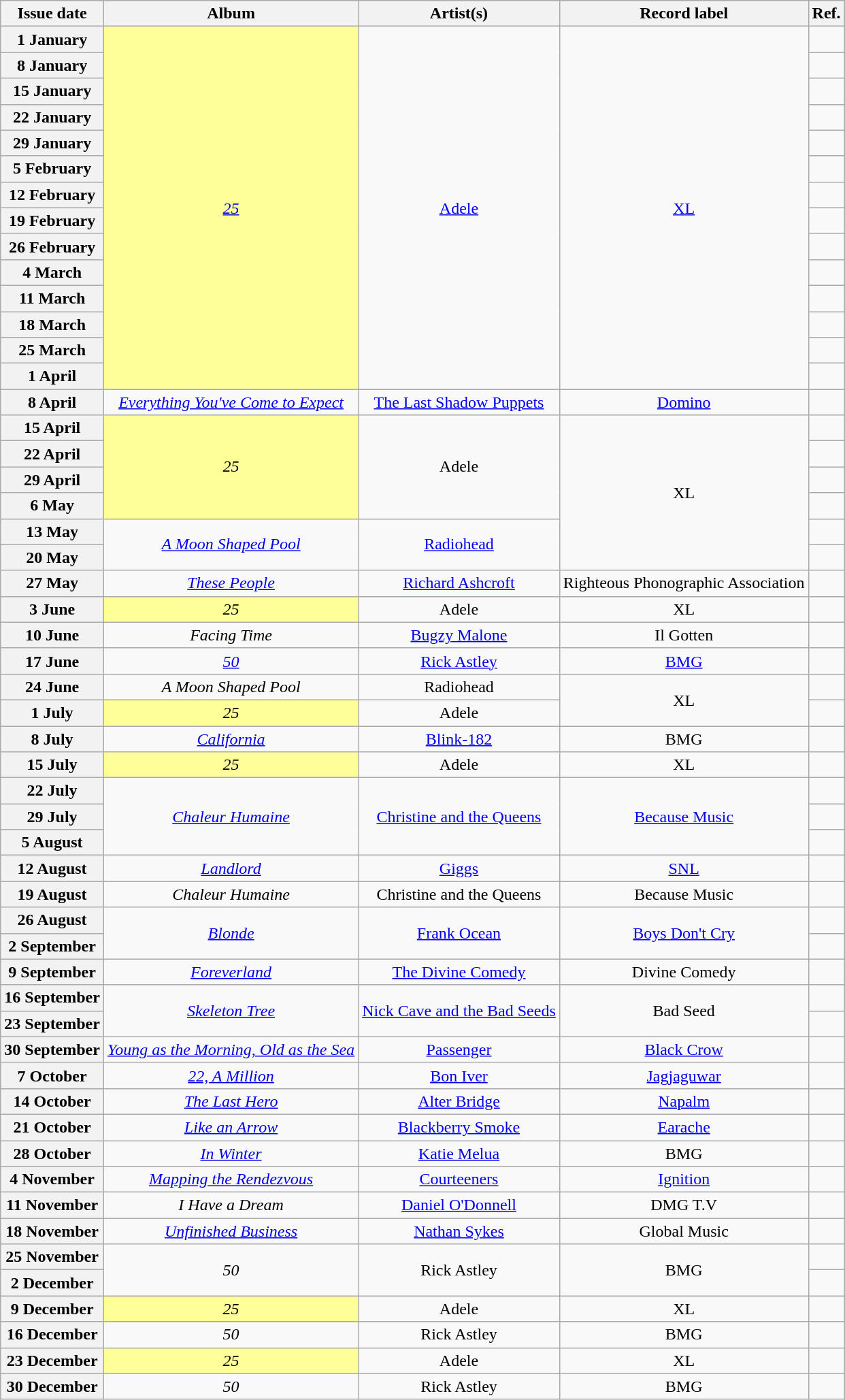<table class="wikitable plainrowheaders">
<tr>
<th scope=col>Issue date</th>
<th scope=col>Album</th>
<th scope=col>Artist(s)</th>
<th scope=col>Record label</th>
<th scope=col>Ref.</th>
</tr>
<tr>
<th scope=row>1 January</th>
<td bgcolor=#FFFF99 align=center rowspan="14"><em><a href='#'>25</a></em> </td>
<td align=center rowspan="14"><a href='#'>Adele</a></td>
<td align=center rowspan="14"><a href='#'>XL</a></td>
<td align=center></td>
</tr>
<tr>
<th scope=row>8 January</th>
<td align=center></td>
</tr>
<tr>
<th scope=row>15 January</th>
<td align=center></td>
</tr>
<tr>
<th scope=row>22 January</th>
<td align=center></td>
</tr>
<tr>
<th scope=row>29 January</th>
<td align=center></td>
</tr>
<tr>
<th scope=row>5 February</th>
<td align=center></td>
</tr>
<tr>
<th scope=row>12 February</th>
<td align=center></td>
</tr>
<tr>
<th scope=row>19 February</th>
<td align=center></td>
</tr>
<tr>
<th scope=row>26 February</th>
<td align=center></td>
</tr>
<tr>
<th scope=row>4 March</th>
<td align=center></td>
</tr>
<tr>
<th scope=row>11 March</th>
<td align=center></td>
</tr>
<tr>
<th scope=row>18 March</th>
<td align=center></td>
</tr>
<tr>
<th scope=row>25 March</th>
<td align=center></td>
</tr>
<tr>
<th scope=row>1 April</th>
<td align=center></td>
</tr>
<tr>
<th scope=row>8 April</th>
<td align=center><em><a href='#'>Everything You've Come to Expect</a></em></td>
<td align=center><a href='#'>The Last Shadow Puppets</a></td>
<td align=center><a href='#'>Domino</a></td>
<td align=center></td>
</tr>
<tr>
<th scope=row>15 April</th>
<td bgcolor=#FFFF99 align=center rowspan="4"><em>25</em> </td>
<td align=center rowspan="4">Adele</td>
<td align=center rowspan="6">XL</td>
<td align=center></td>
</tr>
<tr>
<th scope=row>22 April</th>
<td align=center></td>
</tr>
<tr>
<th scope=row>29 April</th>
<td align=center></td>
</tr>
<tr>
<th scope=row>6 May</th>
<td align=center></td>
</tr>
<tr>
<th scope=row>13 May</th>
<td align=center rowspan="2"><em><a href='#'>A Moon Shaped Pool</a></em></td>
<td align=center rowspan="2"><a href='#'>Radiohead</a></td>
<td align=center"></td>
</tr>
<tr>
<th scope=row>20 May</th>
<td align=center"></td>
</tr>
<tr>
<th scope=row>27 May</th>
<td align=center><em><a href='#'>These People</a></em></td>
<td align=center><a href='#'>Richard Ashcroft</a></td>
<td align=center>Righteous Phonographic Association</td>
<td align=center"></td>
</tr>
<tr>
<th scope=row>3 June</th>
<td bgcolor=#FFFF99 align=center><em>25</em> </td>
<td align=center>Adele</td>
<td align=center>XL</td>
<td align=center"></td>
</tr>
<tr>
<th scope=row>10 June</th>
<td align=center><em>Facing Time</em></td>
<td align=center><a href='#'>Bugzy Malone</a></td>
<td align=center>Il Gotten</td>
<td align=center"></td>
</tr>
<tr>
<th scope=row>17 June</th>
<td align=center><em><a href='#'>50</a></em></td>
<td align=center><a href='#'>Rick Astley</a></td>
<td align=center><a href='#'>BMG</a></td>
<td align=center"></td>
</tr>
<tr>
<th scope=row>24 June</th>
<td align=center><em>A Moon Shaped Pool</em></td>
<td align=center>Radiohead</td>
<td align=center rowspan="2">XL</td>
<td align=center"></td>
</tr>
<tr>
<th scope=row>1 July</th>
<td bgcolor=#FFFF99 align=center><em>25</em> </td>
<td align=center>Adele</td>
<td align=center"></td>
</tr>
<tr>
<th scope=row>8 July</th>
<td align=center><em><a href='#'>California</a></em></td>
<td align=center><a href='#'>Blink-182</a></td>
<td align=center>BMG</td>
<td align=center"></td>
</tr>
<tr>
<th scope=row>15 July</th>
<td bgcolor=#FFFF99 align=center><em>25</em> </td>
<td align=center>Adele</td>
<td align=center>XL</td>
<td align=center"></td>
</tr>
<tr>
<th scope=row>22 July</th>
<td align=center rowspan="3"><em><a href='#'>Chaleur Humaine</a></em></td>
<td align=center rowspan="3"><a href='#'>Christine and the Queens</a></td>
<td align=center rowspan="3"><a href='#'>Because Music</a></td>
<td align=center"></td>
</tr>
<tr>
<th scope=row>29 July</th>
<td align=center"></td>
</tr>
<tr>
<th scope=row>5 August</th>
<td align=center"></td>
</tr>
<tr>
<th scope=row>12 August</th>
<td align=center><em><a href='#'>Landlord</a></em></td>
<td align=center><a href='#'>Giggs</a></td>
<td align=center><a href='#'>SNL</a></td>
<td align=center"></td>
</tr>
<tr>
<th scope=row>19 August</th>
<td align=center><em>Chaleur Humaine</em></td>
<td align=center>Christine and the Queens</td>
<td align=center>Because Music</td>
<td align=center"></td>
</tr>
<tr>
<th scope=row>26 August</th>
<td align=center rowspan="2"><em><a href='#'>Blonde</a></em></td>
<td align=center rowspan="2"><a href='#'>Frank Ocean</a></td>
<td align=center rowspan="2"><a href='#'>Boys Don't Cry</a></td>
<td align=center"></td>
</tr>
<tr>
<th scope=row>2 September</th>
<td align=center"></td>
</tr>
<tr>
<th scope=row>9 September</th>
<td align=center><em><a href='#'>Foreverland</a></em></td>
<td align=center><a href='#'>The Divine Comedy</a></td>
<td align=center>Divine Comedy</td>
<td align=center"></td>
</tr>
<tr>
<th scope=row>16 September</th>
<td align=center rowspan="2"><em><a href='#'>Skeleton Tree</a></em></td>
<td align=center rowspan="2"><a href='#'>Nick Cave and the Bad Seeds</a></td>
<td align=center rowspan="2">Bad Seed</td>
<td align=center"></td>
</tr>
<tr>
<th scope=row>23 September</th>
<td align=center"></td>
</tr>
<tr>
<th scope=row>30 September</th>
<td align=center><em><a href='#'>Young as the Morning, Old as the Sea</a></em></td>
<td align=center><a href='#'>Passenger</a></td>
<td align=center><a href='#'>Black Crow</a></td>
<td align=center"></td>
</tr>
<tr>
<th scope=row>7 October</th>
<td align=center><em><a href='#'>22, A Million</a></em></td>
<td align=center><a href='#'>Bon Iver</a></td>
<td align=center><a href='#'>Jagjaguwar</a></td>
<td align=center"></td>
</tr>
<tr>
<th scope=row>14 October</th>
<td align=center><em><a href='#'>The Last Hero</a></em></td>
<td align=center><a href='#'>Alter Bridge</a></td>
<td align=center><a href='#'>Napalm</a></td>
<td align=center"></td>
</tr>
<tr>
<th scope=row>21 October</th>
<td align=center><em><a href='#'>Like an Arrow</a></em></td>
<td align=center><a href='#'>Blackberry Smoke</a></td>
<td align=center><a href='#'>Earache</a></td>
<td align=center"></td>
</tr>
<tr>
<th scope=row>28 October</th>
<td align=center><em><a href='#'>In Winter</a></em></td>
<td align=center><a href='#'>Katie Melua</a></td>
<td align=center>BMG</td>
<td align=center"></td>
</tr>
<tr>
<th scope=row>4 November</th>
<td align=center><em><a href='#'>Mapping the Rendezvous</a></em></td>
<td align=center><a href='#'>Courteeners</a></td>
<td align=center><a href='#'>Ignition</a></td>
<td align=center"></td>
</tr>
<tr>
<th scope=row>11 November</th>
<td align=center><em>I Have a Dream</em></td>
<td align=center><a href='#'>Daniel O'Donnell</a></td>
<td align=center>DMG T.V</td>
<td align=center"></td>
</tr>
<tr>
<th scope=row>18 November</th>
<td align=center><em><a href='#'>Unfinished Business</a></em></td>
<td align=center><a href='#'>Nathan Sykes</a></td>
<td align=center>Global Music</td>
<td align=center"></td>
</tr>
<tr>
<th scope=row>25 November</th>
<td align=center rowspan="2"><em>50</em></td>
<td align=center rowspan="2">Rick Astley</td>
<td align=center rowspan="2">BMG</td>
<td align=center"></td>
</tr>
<tr>
<th scope=row>2 December</th>
<td align=center"></td>
</tr>
<tr>
<th scope=row>9 December</th>
<td bgcolor=#FFFF99 align=center><em>25</em> </td>
<td align=center>Adele</td>
<td align=center>XL</td>
<td align=center"></td>
</tr>
<tr>
<th scope=row>16 December</th>
<td align=center><em>50</em></td>
<td align=center>Rick Astley</td>
<td align=center>BMG</td>
<td align=center"></td>
</tr>
<tr>
<th scope=row>23 December</th>
<td bgcolor=#FFFF99 align=center><em>25</em> </td>
<td align=center>Adele</td>
<td align=center>XL</td>
<td align=center"></td>
</tr>
<tr>
<th scope=row>30 December</th>
<td align=center><em>50</em></td>
<td align=center>Rick Astley</td>
<td align=center>BMG</td>
<td align=center"></td>
</tr>
</table>
